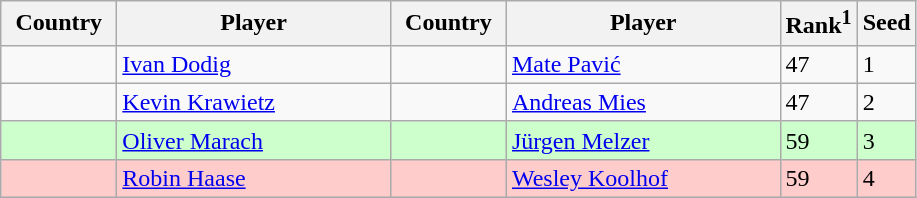<table class="sortable wikitable">
<tr>
<th width="70">Country</th>
<th width="175">Player</th>
<th width="70">Country</th>
<th width="175">Player</th>
<th>Rank<sup>1</sup></th>
<th>Seed</th>
</tr>
<tr>
<td></td>
<td><a href='#'>Ivan Dodig</a></td>
<td></td>
<td><a href='#'>Mate Pavić</a></td>
<td>47</td>
<td>1</td>
</tr>
<tr>
<td></td>
<td><a href='#'>Kevin Krawietz</a></td>
<td></td>
<td><a href='#'>Andreas Mies</a></td>
<td>47</td>
<td>2</td>
</tr>
<tr bgcolor=#cfc>
<td></td>
<td><a href='#'>Oliver Marach</a></td>
<td></td>
<td><a href='#'>Jürgen Melzer</a></td>
<td>59</td>
<td>3</td>
</tr>
<tr bgcolor=#fcc>
<td></td>
<td><a href='#'>Robin Haase</a></td>
<td></td>
<td><a href='#'>Wesley Koolhof</a></td>
<td>59</td>
<td>4</td>
</tr>
</table>
